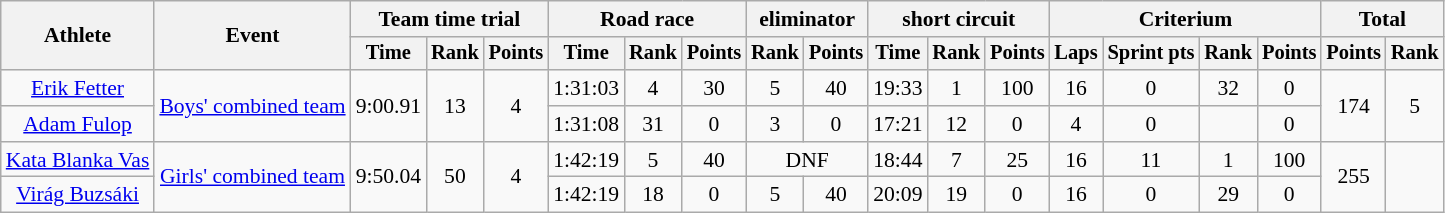<table class="wikitable" style="text-align:center; font-size:90%;">
<tr>
<th rowspan="2">Athlete</th>
<th rowspan="2">Event</th>
<th colspan="3">Team time trial</th>
<th colspan="3">Road race</th>
<th colspan="2"> eliminator</th>
<th colspan="3"> short circuit</th>
<th colspan="4">Criterium</th>
<th colspan="2">Total</th>
</tr>
<tr style="font-size:95%;">
<th>Time</th>
<th>Rank</th>
<th>Points</th>
<th>Time</th>
<th>Rank</th>
<th>Points</th>
<th>Rank</th>
<th>Points</th>
<th>Time</th>
<th>Rank</th>
<th>Points</th>
<th>Laps</th>
<th>Sprint pts</th>
<th>Rank</th>
<th>Points</th>
<th>Points</th>
<th>Rank</th>
</tr>
<tr>
<td><a href='#'>Erik Fetter</a></td>
<td rowspan=2><a href='#'>Boys' combined team</a></td>
<td rowspan=2>9:00.91</td>
<td rowspan=2>13</td>
<td rowspan=2>4</td>
<td>1:31:03</td>
<td>4</td>
<td>30</td>
<td>5</td>
<td>40</td>
<td>19:33</td>
<td>1</td>
<td>100</td>
<td>16</td>
<td>0</td>
<td>32</td>
<td>0</td>
<td rowspan=2>174</td>
<td rowspan=2>5</td>
</tr>
<tr>
<td><a href='#'>Adam Fulop</a></td>
<td>1:31:08</td>
<td>31</td>
<td>0</td>
<td>3</td>
<td>0</td>
<td>17:21</td>
<td>12</td>
<td>0</td>
<td>4</td>
<td>0</td>
<td></td>
<td>0</td>
</tr>
<tr>
<td><a href='#'>Kata Blanka Vas</a></td>
<td rowspan=2><a href='#'>Girls' combined team</a></td>
<td rowspan=2>9:50.04</td>
<td rowspan=2>50</td>
<td rowspan=2>4</td>
<td>1:42:19</td>
<td>5</td>
<td>40</td>
<td Colspan=2>DNF</td>
<td>18:44</td>
<td>7</td>
<td>25</td>
<td>16</td>
<td>11</td>
<td>1</td>
<td>100</td>
<td rowspan=2>255</td>
<td rowspan=2></td>
</tr>
<tr>
<td><a href='#'>Virág Buzsáki</a></td>
<td>1:42:19</td>
<td>18</td>
<td>0</td>
<td>5</td>
<td>40</td>
<td>20:09</td>
<td>19</td>
<td>0</td>
<td>16</td>
<td>0</td>
<td>29</td>
<td>0</td>
</tr>
</table>
